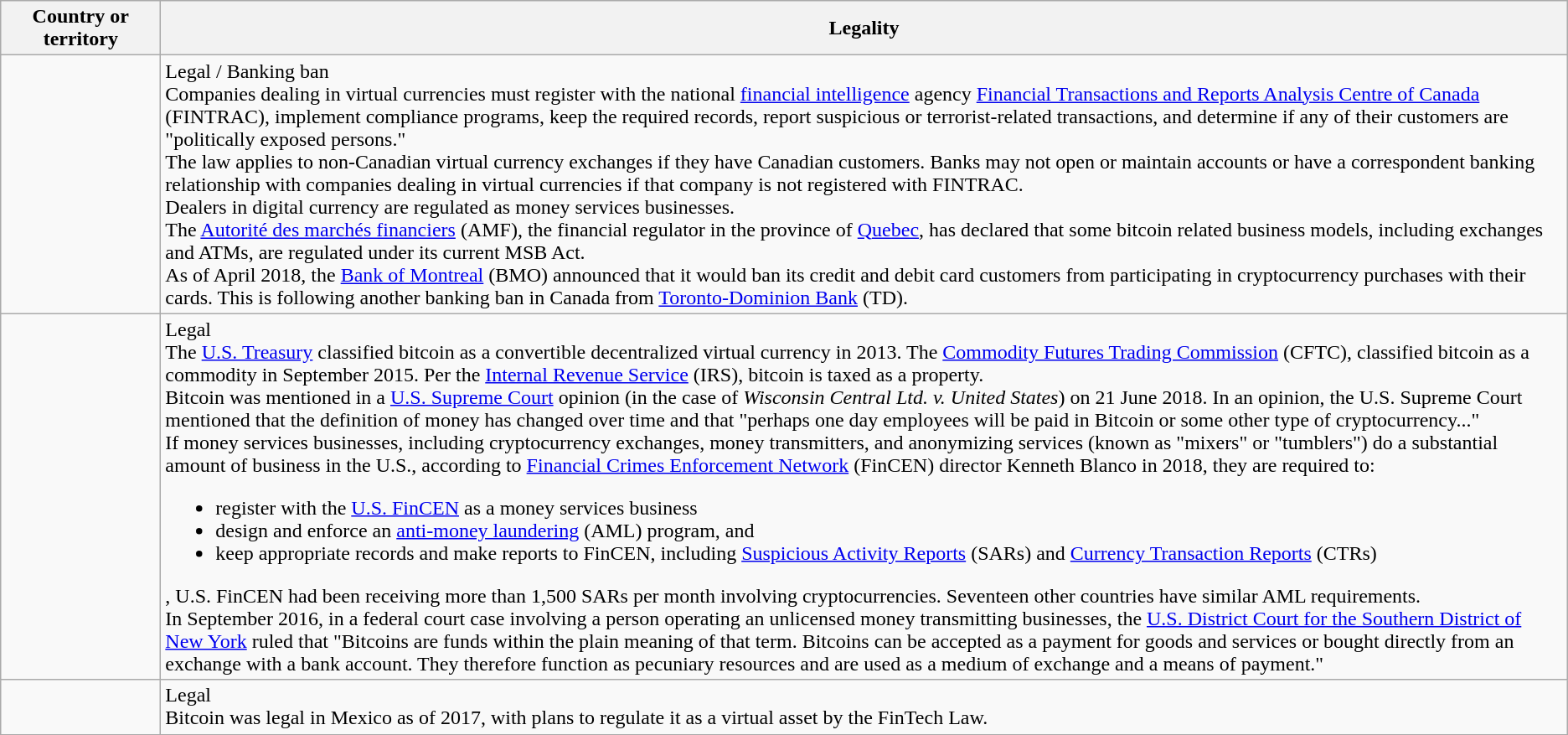<table class="wikitable sortable" style="text-align:left">
<tr>
<th style="width:120px;"><strong>Country or territory</strong></th>
<th><strong>Legality</strong></th>
</tr>
<tr>
<td></td>
<td> Legal /  Banking ban<br>Companies dealing in virtual currencies must register with the national <a href='#'>financial intelligence</a> agency <a href='#'>Financial Transactions and Reports Analysis Centre of Canada</a> (FINTRAC), implement compliance programs, keep the required records, report suspicious or terrorist-related transactions, and determine if any of their customers are "politically exposed persons."<br>The law applies to non-Canadian virtual currency exchanges if they have Canadian customers. Banks may not open or maintain accounts or have a correspondent banking relationship with companies dealing in virtual currencies if that company is not registered with FINTRAC.<br>Dealers in digital currency are regulated as money services businesses.<br>The <a href='#'>Autorité des marchés financiers</a> (AMF), the financial regulator in the province of <a href='#'>Quebec</a>, has declared that some bitcoin related business models, including exchanges and ATMs, are regulated under its current MSB Act.<br>As of April 2018, the <a href='#'>Bank of Montreal</a> (BMO) announced that it would ban its credit and debit card customers from participating in cryptocurrency purchases with their cards. This is following another banking ban in Canada from <a href='#'>Toronto-Dominion Bank</a> (TD).</td>
</tr>
<tr>
<td></td>
<td> Legal<br>The <a href='#'>U.S. Treasury</a> classified bitcoin as a convertible decentralized virtual currency in 2013.
The <a href='#'>Commodity Futures Trading Commission</a> (CFTC), classified bitcoin as a commodity in September 2015. Per the <a href='#'>Internal Revenue Service</a> (IRS), bitcoin is taxed as a property.<br>Bitcoin was mentioned in a <a href='#'>U.S. Supreme Court</a> opinion (in the case of <em>Wisconsin Central Ltd. v. United States</em>) on 21 June 2018. In an opinion, the U.S. Supreme Court mentioned that the definition of money has changed over time and that "perhaps one day employees will be paid in Bitcoin or some other type of cryptocurrency..."<br>If money services businesses, including cryptocurrency exchanges, money transmitters, and anonymizing services (known as "mixers" or "tumblers") do a substantial amount of business in the U.S., according to <a href='#'>Financial Crimes Enforcement Network</a> (FinCEN) director Kenneth Blanco in 2018, they are required to:<ul><li>register with the <a href='#'>U.S. FinCEN</a> as a money services business</li><li>design and enforce an <a href='#'>anti-money laundering</a> (AML) program, and</li><li>keep appropriate records and make reports to FinCEN, including <a href='#'>Suspicious Activity Reports</a> (SARs) and <a href='#'>Currency Transaction Reports</a> (CTRs)</li></ul>, U.S. FinCEN had been receiving more than 1,500 SARs per month involving cryptocurrencies.
Seventeen other countries have similar AML requirements.<br>In September 2016, in a federal court case involving a person operating an unlicensed money transmitting businesses, the <a href='#'>U.S. District Court for the Southern District of New York</a> ruled that "Bitcoins are funds within the plain meaning of that term. Bitcoins can be accepted as a payment for goods and services or bought directly from an exchange with a bank account. They therefore function as pecuniary resources and are used as a medium of exchange and a means of payment."</td>
</tr>
<tr>
<td></td>
<td> Legal<br>Bitcoin was legal in Mexico as of 2017, with plans to regulate it as a virtual asset by the FinTech Law.</td>
</tr>
</table>
